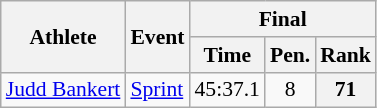<table class="wikitable" style="font-size:90%">
<tr>
<th scope=col rowspan="2">Athlete</th>
<th scope=col rowspan="2">Event</th>
<th scope=col colspan="3">Final</th>
</tr>
<tr>
<th>Time</th>
<th>Pen.</th>
<th>Rank</th>
</tr>
<tr>
<td><a href='#'>Judd Bankert</a></td>
<td><a href='#'>Sprint</a></td>
<td align="center">45:37.1</td>
<td align="center">8</td>
<th align="center">71</th>
</tr>
</table>
